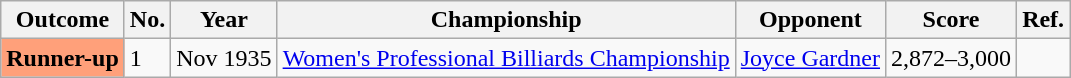<table class="wikitable">
<tr>
<th>Outcome</th>
<th>No.</th>
<th>Year</th>
<th>Championship</th>
<th>Opponent</th>
<th>Score</th>
<th>Ref.</th>
</tr>
<tr>
<th scope="row" style="background:#ffa07a;">Runner-up</th>
<td>1</td>
<td>Nov 1935</td>
<td><a href='#'>Women's Professional Billiards Championship</a></td>
<td><a href='#'>Joyce Gardner</a></td>
<td>2,872–3,000</td>
<td></td>
</tr>
</table>
